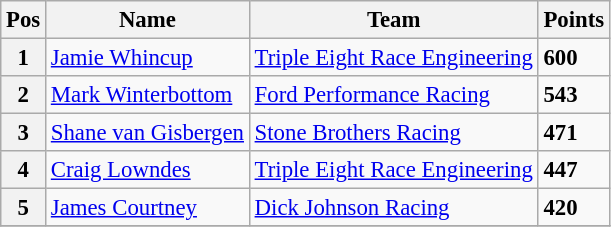<table class="wikitable" style="font-size: 95%;">
<tr>
<th>Pos</th>
<th>Name</th>
<th>Team</th>
<th>Points</th>
</tr>
<tr>
<th>1</th>
<td><a href='#'>Jamie Whincup</a></td>
<td><a href='#'>Triple Eight Race Engineering</a></td>
<td><strong>600</strong></td>
</tr>
<tr>
<th>2</th>
<td><a href='#'>Mark Winterbottom</a></td>
<td><a href='#'>Ford Performance Racing</a></td>
<td><strong>543</strong></td>
</tr>
<tr>
<th>3</th>
<td><a href='#'>Shane van Gisbergen</a></td>
<td><a href='#'>Stone Brothers Racing</a></td>
<td><strong>471</strong></td>
</tr>
<tr>
<th>4</th>
<td><a href='#'>Craig Lowndes</a></td>
<td><a href='#'>Triple Eight Race Engineering</a></td>
<td><strong>447</strong></td>
</tr>
<tr>
<th>5</th>
<td><a href='#'>James Courtney</a></td>
<td><a href='#'>Dick Johnson Racing</a></td>
<td><strong>420</strong></td>
</tr>
<tr>
</tr>
</table>
